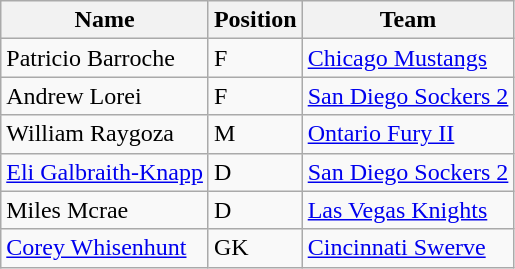<table class="wikitable">
<tr>
<th>Name</th>
<th>Position</th>
<th>Team</th>
</tr>
<tr>
<td>Patricio Barroche</td>
<td>F</td>
<td><a href='#'>Chicago Mustangs</a></td>
</tr>
<tr>
<td>Andrew Lorei</td>
<td>F</td>
<td><a href='#'>San Diego Sockers 2</a></td>
</tr>
<tr>
<td>William Raygoza</td>
<td>M</td>
<td><a href='#'>Ontario Fury II</a></td>
</tr>
<tr>
<td><a href='#'>Eli Galbraith-Knapp</a></td>
<td>D</td>
<td><a href='#'>San Diego Sockers 2</a></td>
</tr>
<tr>
<td>Miles Mcrae</td>
<td>D</td>
<td><a href='#'>Las Vegas Knights</a></td>
</tr>
<tr>
<td><a href='#'>Corey Whisenhunt</a></td>
<td>GK</td>
<td><a href='#'>Cincinnati Swerve</a></td>
</tr>
</table>
